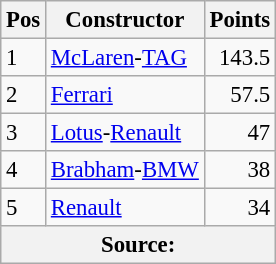<table class="wikitable" style="font-size: 95%;">
<tr>
<th>Pos</th>
<th>Constructor</th>
<th>Points</th>
</tr>
<tr>
<td>1</td>
<td> <a href='#'>McLaren</a>-<a href='#'>TAG</a></td>
<td align="right">143.5</td>
</tr>
<tr>
<td>2</td>
<td> <a href='#'>Ferrari</a></td>
<td align="right">57.5</td>
</tr>
<tr>
<td>3</td>
<td> <a href='#'>Lotus</a>-<a href='#'>Renault</a></td>
<td align="right">47</td>
</tr>
<tr>
<td>4</td>
<td> <a href='#'>Brabham</a>-<a href='#'>BMW</a></td>
<td align="right">38</td>
</tr>
<tr>
<td>5</td>
<td> <a href='#'>Renault</a></td>
<td align="right">34</td>
</tr>
<tr>
<th colspan=4>Source:</th>
</tr>
</table>
